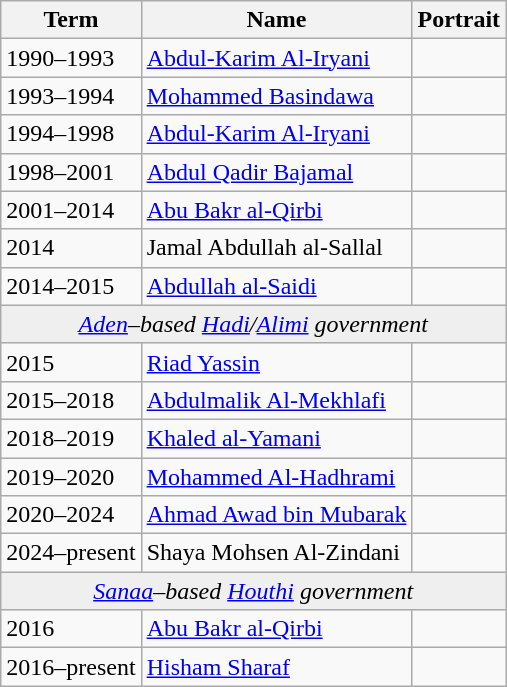<table class="wikitable">
<tr>
<th>Term</th>
<th>Name</th>
<th>Portrait</th>
</tr>
<tr>
<td>1990–1993</td>
<td><a href='#'>Abdul-Karim Al-Iryani</a></td>
<td></td>
</tr>
<tr>
<td>1993–1994</td>
<td><a href='#'>Mohammed Basindawa</a></td>
<td></td>
</tr>
<tr>
<td>1994–1998</td>
<td><a href='#'>Abdul-Karim Al-Iryani</a></td>
<td></td>
</tr>
<tr>
<td>1998–2001</td>
<td><a href='#'>Abdul Qadir Bajamal</a></td>
<td></td>
</tr>
<tr>
<td>2001–2014</td>
<td><a href='#'>Abu Bakr al-Qirbi</a></td>
<td></td>
</tr>
<tr>
<td>2014</td>
<td>Jamal Abdullah al-Sallal</td>
<td></td>
</tr>
<tr>
<td>2014–2015</td>
<td><a href='#'>Abdullah al-Saidi</a></td>
<td></td>
</tr>
<tr style="background:#efefef;">
<td colspan=3 align=center><em><a href='#'>Aden</a>–based <a href='#'>Hadi</a>/<a href='#'>Alimi</a> government</em></td>
</tr>
<tr>
<td>2015</td>
<td><a href='#'>Riad Yassin</a></td>
<td></td>
</tr>
<tr>
<td>2015–2018</td>
<td><a href='#'>Abdulmalik Al-Mekhlafi</a></td>
<td></td>
</tr>
<tr>
<td>2018–2019</td>
<td><a href='#'>Khaled al-Yamani</a></td>
<td></td>
</tr>
<tr>
<td>2019–2020</td>
<td><a href='#'>Mohammed Al-Hadhrami</a></td>
<td></td>
</tr>
<tr>
<td>2020–2024</td>
<td><a href='#'>Ahmad Awad bin Mubarak</a></td>
<td></td>
</tr>
<tr>
<td>2024–present</td>
<td>Shaya Mohsen Al-Zindani</td>
<td></td>
</tr>
<tr style="background:#efefef;">
<td colspan=3 align=center><em><a href='#'>Sanaa</a>–based <a href='#'>Houthi</a> government</em></td>
</tr>
<tr>
<td>2016</td>
<td><a href='#'>Abu Bakr al-Qirbi</a></td>
<td></td>
</tr>
<tr>
<td>2016–present</td>
<td><a href='#'>Hisham Sharaf</a></td>
<td></td>
</tr>
</table>
